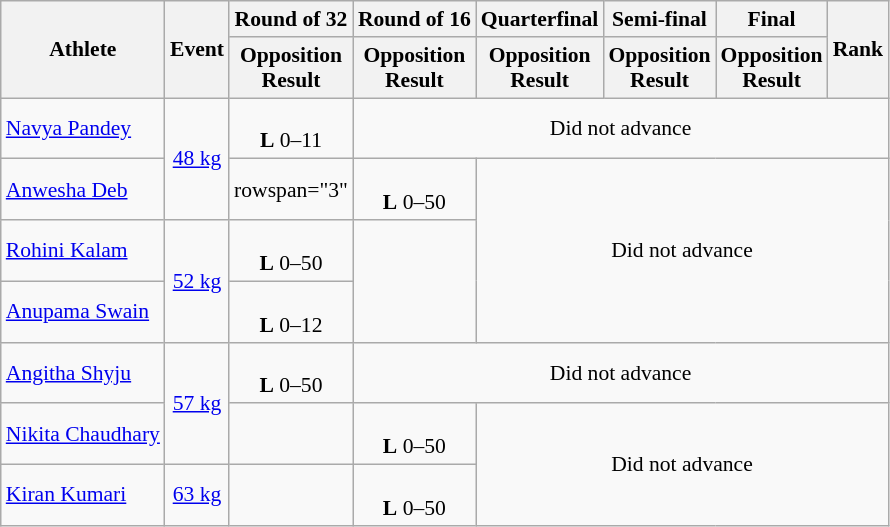<table class="wikitable" style="text-align:center; font-size:90%">
<tr>
<th rowspan="2">Athlete</th>
<th rowspan="2">Event</th>
<th>Round of 32</th>
<th>Round of 16</th>
<th>Quarterfinal</th>
<th>Semi-final</th>
<th>Final</th>
<th rowspan="2">Rank</th>
</tr>
<tr>
<th>Opposition<br>Result</th>
<th>Opposition<br>Result</th>
<th>Opposition<br>Result</th>
<th>Opposition<br>Result</th>
<th>Opposition<br>Result</th>
</tr>
<tr>
<td align=left><a href='#'>Navya Pandey</a></td>
<td rowspan="2"><a href='#'>48 kg</a></td>
<td><br><strong>L</strong> 0–11</td>
<td colspan="5">Did not advance</td>
</tr>
<tr>
<td align=left><a href='#'>Anwesha Deb</a></td>
<td>rowspan="3" </td>
<td><br><strong>L</strong> 0–50</td>
<td rowspan="3" colspan="4">Did not advance</td>
</tr>
<tr>
<td align=left><a href='#'>Rohini Kalam</a></td>
<td rowspan="2"><a href='#'>52 kg</a></td>
<td><br><strong>L</strong> 0–50</td>
</tr>
<tr>
<td align=left><a href='#'>Anupama Swain</a></td>
<td><br><strong>L</strong> 0–12</td>
</tr>
<tr>
<td align=left><a href='#'>Angitha Shyju</a></td>
<td rowspan="2"><a href='#'>57 kg</a></td>
<td><br><strong>L</strong> 0–50</td>
<td colspan="5">Did not advance</td>
</tr>
<tr>
<td align=left><a href='#'>Nikita Chaudhary</a></td>
<td></td>
<td><br><strong>L</strong> 0–50</td>
<td rowspan="2" colspan="4">Did not advance</td>
</tr>
<tr>
<td align=left><a href='#'>Kiran Kumari</a></td>
<td><a href='#'>63 kg</a></td>
<td></td>
<td><br><strong>L</strong> 0–50</td>
</tr>
</table>
